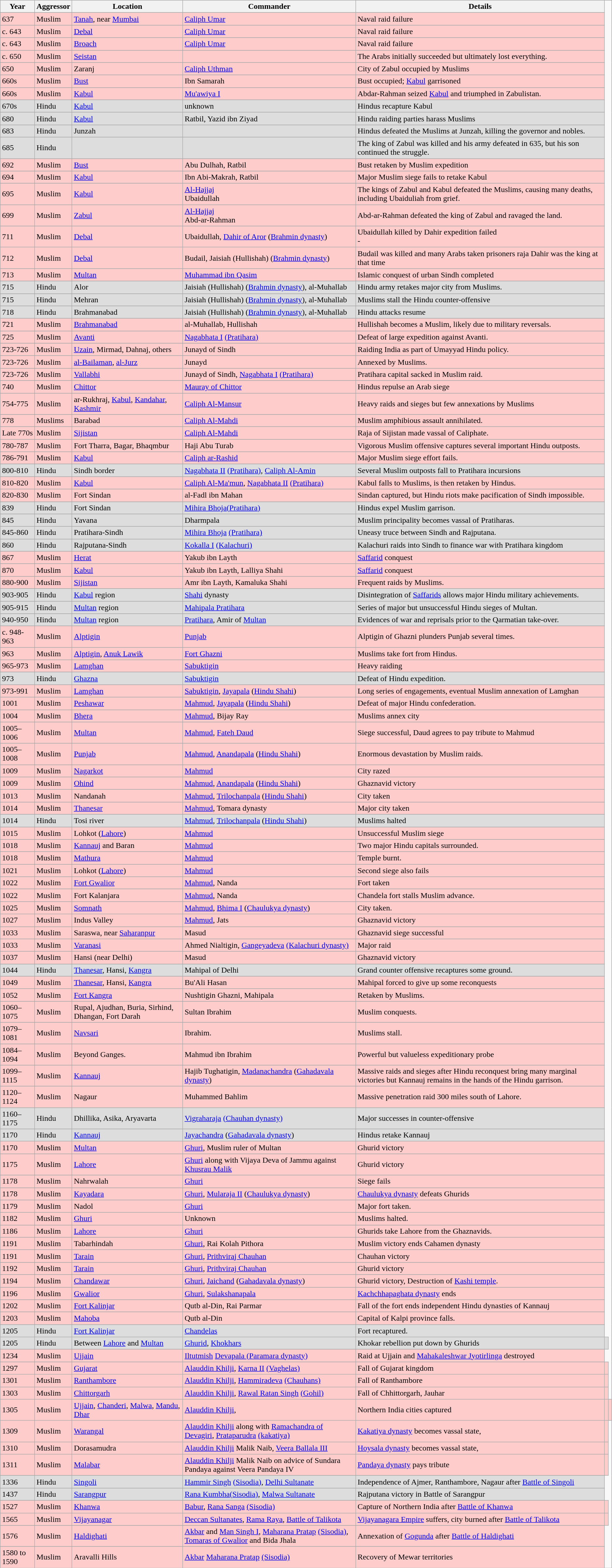<table class="sortable wikitable">
<tr>
<th>Year</th>
<th>Aggressor</th>
<th>Location</th>
<th>Commander</th>
<th>Details</th>
</tr>
<tr>
</tr>
<tr - bgcolor=#FFCCCC>
<td>637</td>
<td>Muslim</td>
<td><a href='#'>Tanah</a>, near <a href='#'>Mumbai</a></td>
<td><a href='#'>Caliph Umar</a></td>
<td>Naval raid failure</td>
</tr>
<tr>
</tr>
<tr - bgcolor=#FFCCCC>
<td>c. 643</td>
<td>Muslim</td>
<td><a href='#'>Debal</a></td>
<td><a href='#'>Caliph Umar</a></td>
<td>Naval raid failure</td>
</tr>
<tr>
</tr>
<tr - bgcolor=#FFCCCC>
<td>c. 643</td>
<td>Muslim</td>
<td><a href='#'>Broach</a></td>
<td><a href='#'>Caliph Umar</a></td>
<td>Naval raid failure</td>
</tr>
<tr>
</tr>
<tr - bgcolor=#FFCCCC>
<td>c. 650</td>
<td>Muslim</td>
<td><a href='#'>Seistan</a></td>
<td></td>
<td>The Arabs initially succeeded but ultimately lost everything.</td>
</tr>
<tr>
</tr>
<tr - bgcolor=#FFCCCC>
<td>650</td>
<td>Muslim</td>
<td>Zaranj</td>
<td><a href='#'>Caliph Uthman</a></td>
<td>City of Zabul occupied by Muslims</td>
</tr>
<tr>
</tr>
<tr - bgcolor=#FFCCCC>
<td>660s</td>
<td>Muslim</td>
<td><a href='#'>Bust</a></td>
<td>Ibn Samarah</td>
<td>Bust occupied; <a href='#'>Kabul</a> garrisoned</td>
</tr>
<tr>
</tr>
<tr>
</tr>
<tr - bgcolor=#FFCCCC>
<td>660s</td>
<td>Muslim</td>
<td><a href='#'>Kabul</a></td>
<td><a href='#'>Mu'awiya I</a></td>
<td>Abdar-Rahman seized <a href='#'>Kabul</a> and triumphed in Zabulistan.</td>
</tr>
<tr>
</tr>
<tr>
</tr>
<tr - bgcolor=#DDDDDD>
<td>670s</td>
<td>Hindu</td>
<td><a href='#'>Kabul</a></td>
<td>unknown</td>
<td>Hindus recapture Kabul</td>
</tr>
<tr>
</tr>
<tr - bgcolor=#DDDDDD>
<td>680</td>
<td>Hindu</td>
<td><a href='#'>Kabul</a></td>
<td>Ratbil, Yazid ibn Ziyad</td>
<td>Hindu raiding parties harass Muslims</td>
</tr>
<tr>
</tr>
<tr - bgcolor=#DDDDDD>
<td>683</td>
<td>Hindu</td>
<td>Junzah</td>
<td></td>
<td>Hindus defeated the Muslims at Junzah, killing the governor and nobles.</td>
</tr>
<tr>
</tr>
<tr - bgcolor=#DDDDDD>
<td>685</td>
<td>Hindu</td>
<td></td>
<td></td>
<td>The king of Zabul was killed and his army defeated in 635, but his son continued the struggle.</td>
</tr>
<tr>
</tr>
<tr - bgcolor=#FFCCCC>
<td>692</td>
<td>Muslim</td>
<td><a href='#'>Bust</a></td>
<td>Abu Dulhah, Ratbil</td>
<td>Bust retaken by Muslim expedition</td>
</tr>
<tr>
</tr>
<tr - bgcolor=#FFCCCC>
<td>694</td>
<td>Muslim</td>
<td><a href='#'>Kabul</a></td>
<td>Ibn Abi-Makrah, Ratbil</td>
<td>Major Muslim siege fails to retake Kabul</td>
</tr>
<tr>
</tr>
<tr>
</tr>
<tr - bgcolor=#FFCCCC>
<td>695</td>
<td>Muslim</td>
<td><a href='#'>Kabul</a></td>
<td><a href='#'>Al-Hajjaj</a><br>Ubaidullah</td>
<td>The kings of Zabul and Kabul defeated the Muslims, causing many deaths, including Ubaiduliah from grief.</td>
</tr>
<tr>
</tr>
<tr>
</tr>
<tr - bgcolor=#FFCCCC>
<td>699</td>
<td>Muslim</td>
<td><a href='#'>Zabul</a></td>
<td><a href='#'>Al-Hajjaj</a><br>Abd-ar-Rahman</td>
<td>Abd-ar-Rahman defeated the king of Zabul and ravaged the land.</td>
</tr>
<tr>
</tr>
<tr>
</tr>
<tr - bgcolor=#FFCCCC>
<td>711</td>
<td>Muslim</td>
<td><a href='#'>Debal</a></td>
<td>Ubaidullah, <a href='#'>Dahir of Aror</a> (<a href='#'>Brahmin dynasty</a>)</td>
<td>Ubaidullah killed by Dahir expedition failed<br>-</td>
</tr>
<tr - bgcolor=#FFCCCC>
<td>712</td>
<td>Muslim</td>
<td><a href='#'>Debal</a></td>
<td>Budail, Jaisiah (Hullishah) (<a href='#'>Brahmin dynasty</a>)</td>
<td>Budail was killed and many Arabs taken prisoners raja Dahir was the king at that time</td>
</tr>
<tr>
</tr>
<tr - bgcolor=#FFCCCC>
<td>713</td>
<td>Muslim</td>
<td><a href='#'>Multan</a></td>
<td><a href='#'>Muhammad ibn Qasim</a></td>
<td>Islamic conquest of urban Sindh completed</td>
</tr>
<tr>
</tr>
<tr - bgcolor=#DDDDDD>
<td>715</td>
<td>Hindu</td>
<td>Alor</td>
<td>Jaisiah (Hullishah) (<a href='#'>Brahmin dynasty</a>), al-Muhallab</td>
<td>Hindu army retakes major city from Muslims.</td>
</tr>
<tr>
</tr>
<tr - bgcolor=#DDDDDD>
<td>715</td>
<td>Hindu</td>
<td>Mehran</td>
<td>Jaisiah (Hullishah) (<a href='#'>Brahmin dynasty</a>), al-Muhallab</td>
<td>Muslims stall the Hindu counter-offensive</td>
</tr>
<tr>
</tr>
<tr - bgcolor=#DDDDDD>
<td>718</td>
<td>Hindu</td>
<td>Brahmanabad</td>
<td>Jaisiah (Hullishah) (<a href='#'>Brahmin dynasty</a>), al-Muhallab</td>
<td>Hindu attacks resume</td>
</tr>
<tr>
</tr>
<tr - bgcolor=#FFCCCC>
<td>721</td>
<td>Muslim</td>
<td><a href='#'>Brahmanabad</a></td>
<td>al-Muhallab, Hullishah</td>
<td>Hullishah becomes a Muslim, likely due to military reversals.</td>
</tr>
<tr>
</tr>
<tr - bgcolor=#FFCCCC>
<td>725</td>
<td>Muslim</td>
<td><a href='#'>Avanti</a></td>
<td><a href='#'>Nagabhata I</a> <a href='#'>(Pratihara)</a></td>
<td>Defeat of large expedition against Avanti.</td>
</tr>
<tr>
</tr>
<tr - bgcolor=#FFCCCC>
<td>723-726</td>
<td>Muslim</td>
<td><a href='#'>Uzain</a>, Mirmad, Dahnaj, others</td>
<td>Junayd of Sindh</td>
<td>Raiding India as part of Umayyad Hindu policy.</td>
</tr>
<tr>
</tr>
<tr - bgcolor=#FFCCCC>
<td>723-726</td>
<td>Muslim</td>
<td><a href='#'>al-Bailaman</a>, <a href='#'>al-Jurz</a></td>
<td>Junayd</td>
<td>Annexed by Muslims.</td>
</tr>
<tr>
</tr>
<tr - bgcolor=#FFCCCC>
<td>723-726</td>
<td>Muslim</td>
<td><a href='#'>Vallabhi</a></td>
<td>Junayd of Sindh, <a href='#'>Nagabhata I</a> <a href='#'>(Pratihara)</a></td>
<td>Pratihara capital sacked in Muslim raid.</td>
</tr>
<tr>
</tr>
<tr - bgcolor=#FFCCCC>
<td>740</td>
<td>Muslim</td>
<td><a href='#'>Chittor</a></td>
<td><a href='#'>Mauray of Chittor</a></td>
<td>Hindus repulse an Arab siege</td>
</tr>
<tr>
</tr>
<tr - bgcolor=#FFCCCC>
<td>754-775</td>
<td>Muslim</td>
<td>ar-Rukhraj, <a href='#'>Kabul</a>, <a href='#'>Kandahar</a>, <a href='#'>Kashmir</a></td>
<td><a href='#'>Caliph Al-Mansur</a></td>
<td>Heavy raids and sieges but few annexations by Muslims</td>
</tr>
<tr>
</tr>
<tr - bgcolor=#FFCCCC>
<td>778</td>
<td>Muslims</td>
<td>Barabad</td>
<td><a href='#'>Caliph Al-Mahdi</a></td>
<td>Muslim amphibious assault annihilated.</td>
</tr>
<tr>
</tr>
<tr - bgcolor=#FFCCCC>
<td>Late 770s</td>
<td>Muslim</td>
<td><a href='#'>Sijistan</a></td>
<td><a href='#'>Caliph Al-Mahdi</a></td>
<td>Raja of Sijistan made vassal of Caliphate.</td>
</tr>
<tr>
</tr>
<tr - bgcolor=#FFCCCC>
<td>780-787</td>
<td>Muslim</td>
<td>Fort Tharra, Bagar, Bhaqmbur</td>
<td>Haji Abu Turab</td>
<td>Vigorous Muslim offensive captures several important Hindu outposts.</td>
</tr>
<tr>
</tr>
<tr - bgcolor=#FFCCCC>
<td>786-791</td>
<td>Muslim</td>
<td><a href='#'>Kabul</a></td>
<td><a href='#'>Caliph ar-Rashid</a></td>
<td>Major Muslim siege effort fails.</td>
</tr>
<tr>
</tr>
<tr - bgcolor=#DDDDDD>
<td>800-810</td>
<td>Hindu</td>
<td>Sindh border</td>
<td><a href='#'>Nagabhata II</a> <a href='#'>(Pratihara)</a>, <a href='#'>Caliph Al-Amin</a></td>
<td>Several Muslim outposts fall to Pratihara incursions</td>
</tr>
<tr>
</tr>
<tr - bgcolor=#FFCCCC>
<td>810-820</td>
<td>Muslim</td>
<td><a href='#'>Kabul</a></td>
<td><a href='#'>Caliph Al-Ma'mun</a>, <a href='#'>Nagabhata II</a> <a href='#'>(Pratihara)</a></td>
<td>Kabul falls to Muslims, is then retaken by Hindus.</td>
</tr>
<tr>
</tr>
<tr - bgcolor=#FFCCCC>
<td>820-830</td>
<td>Muslim</td>
<td>Fort Sindan</td>
<td>al-Fadl ibn Mahan</td>
<td>Sindan captured, but Hindu riots make pacification of Sindh impossible.</td>
</tr>
<tr>
</tr>
<tr - bgcolor=#DDDDDD>
<td>839</td>
<td>Hindu</td>
<td>Fort Sindan</td>
<td><a href='#'>Mihira Bhoja</a><a href='#'>(Pratihara)</a></td>
<td>Hindus expel Muslim garrison.</td>
</tr>
<tr>
</tr>
<tr - bgcolor=#DDDDDD>
<td>845</td>
<td>Hindu</td>
<td>Yavana</td>
<td>Dharmpala</td>
<td>Muslim principality becomes vassal of Pratiharas.</td>
</tr>
<tr>
</tr>
<tr - bgcolor=#DDDDDD>
<td>845-860</td>
<td>Hindu</td>
<td>Pratihara-Sindh</td>
<td><a href='#'>Mihira Bhoja</a> <a href='#'>(Pratihara)</a></td>
<td>Uneasy truce between Sindh and Rajputana.</td>
</tr>
<tr>
</tr>
<tr - bgcolor=#DDDDDD>
<td>860</td>
<td>Hindu</td>
<td>Rajputana-Sindh</td>
<td><a href='#'>Kokalla I</a> <a href='#'>(Kalachuri)</a></td>
<td>Kalachuri raids into Sindh to finance war with Pratihara kingdom</td>
</tr>
<tr>
</tr>
<tr - bgcolor=#FFCCCC>
<td>867</td>
<td>Muslim</td>
<td><a href='#'>Herat</a></td>
<td>Yakub ibn Layth</td>
<td><a href='#'>Saffarid</a> conquest</td>
</tr>
<tr>
</tr>
<tr - bgcolor=#FFCCCC>
<td>870</td>
<td>Muslim</td>
<td><a href='#'>Kabul</a></td>
<td>Yakub ibn Layth, Lalliya Shahi</td>
<td><a href='#'>Saffarid</a> conquest</td>
</tr>
<tr>
</tr>
<tr - bgcolor=#FFCCCC>
<td>880-900</td>
<td>Muslim</td>
<td><a href='#'>Sijistan</a></td>
<td>Amr ibn Layth, Kamaluka Shahi</td>
<td>Frequent raids by Muslims.</td>
</tr>
<tr>
</tr>
<tr - bgcolor=#DDDDDD>
<td>903-905</td>
<td>Hindu</td>
<td><a href='#'>Kabul</a> region</td>
<td><a href='#'>Shahi</a> dynasty</td>
<td>Disintegration of <a href='#'>Saffarids</a> allows major Hindu military achievements.</td>
</tr>
<tr>
</tr>
<tr - bgcolor=#DDDDDD>
<td>905-915</td>
<td>Hindu</td>
<td><a href='#'>Multan</a> region</td>
<td><a href='#'>Mahipala Pratihara</a></td>
<td>Series of major but unsuccessful Hindu sieges of Multan.</td>
</tr>
<tr>
</tr>
<tr - bgcolor=#DDDDDD>
<td>940-950</td>
<td>Hindu</td>
<td><a href='#'>Multan</a> region</td>
<td><a href='#'>Pratihara</a>, Amir of <a href='#'>Multan</a></td>
<td>Evidences of war and reprisals prior to the Qarmatian take-over.</td>
</tr>
<tr>
</tr>
<tr - bgcolor=#FFCCCC>
<td>c. 948-963</td>
<td>Muslim</td>
<td><a href='#'>Alptigin</a></td>
<td><a href='#'>Punjab</a></td>
<td>Alptigin of Ghazni plunders Punjab several times.</td>
</tr>
<tr>
</tr>
<tr - bgcolor=#FFCCCC>
<td>963</td>
<td>Muslim</td>
<td><a href='#'>Alptigin</a>, <a href='#'>Anuk Lawik</a></td>
<td><a href='#'>Fort Ghazni</a></td>
<td>Muslims take fort from Hindus.</td>
</tr>
<tr>
</tr>
<tr - bgcolor=#FFCCCC>
<td>965-973</td>
<td>Muslim</td>
<td><a href='#'>Lamghan</a></td>
<td><a href='#'>Sabuktigin</a></td>
<td>Heavy raiding</td>
</tr>
<tr>
</tr>
<tr - bgcolor=#DDDDDD>
<td>973</td>
<td>Hindu</td>
<td><a href='#'>Ghazna</a></td>
<td><a href='#'>Sabuktigin</a></td>
<td>Defeat of Hindu expedition.</td>
</tr>
<tr>
</tr>
<tr - bgcolor=#FFCCCC>
<td>973-991</td>
<td>Muslim</td>
<td><a href='#'>Lamghan</a></td>
<td><a href='#'>Sabuktigin</a>, <a href='#'>Jayapala</a> (<a href='#'>Hindu Shahi</a>)</td>
<td>Long series of engagements, eventual Muslim annexation of Lamghan</td>
</tr>
<tr>
</tr>
<tr - bgcolor=#FFCCCC>
<td>1001</td>
<td>Muslim</td>
<td><a href='#'>Peshawar</a></td>
<td><a href='#'>Mahmud</a>, <a href='#'>Jayapala</a> (<a href='#'>Hindu Shahi</a>)</td>
<td>Defeat of major Hindu confederation.</td>
</tr>
<tr>
</tr>
<tr - bgcolor=#FFCCCC>
<td>1004</td>
<td>Muslim</td>
<td><a href='#'>Bhera</a></td>
<td><a href='#'>Mahmud</a>, Bijay Ray</td>
<td>Muslims annex city</td>
</tr>
<tr>
</tr>
<tr - bgcolor=#FFCCCC>
<td>1005–1006</td>
<td>Muslim</td>
<td><a href='#'>Multan</a></td>
<td><a href='#'>Mahmud</a>, <a href='#'>Fateh Daud</a></td>
<td>Siege successful, Daud agrees to pay tribute to Mahmud</td>
</tr>
<tr>
</tr>
<tr - bgcolor=#FFCCCC>
<td>1005–1008</td>
<td>Muslim</td>
<td><a href='#'>Punjab</a></td>
<td><a href='#'>Mahmud</a>, <a href='#'>Anandapala</a> (<a href='#'>Hindu Shahi</a>)</td>
<td>Enormous devastation by Muslim raids.</td>
</tr>
<tr>
</tr>
<tr - bgcolor=#FFCCCC>
<td>1009</td>
<td>Muslim</td>
<td><a href='#'>Nagarkot</a></td>
<td><a href='#'>Mahmud</a></td>
<td>City razed</td>
</tr>
<tr>
</tr>
<tr - bgcolor=#FFCCCC>
<td>1009</td>
<td>Muslim</td>
<td><a href='#'>Ohind</a></td>
<td><a href='#'>Mahmud</a>, <a href='#'>Anandapala</a> (<a href='#'>Hindu Shahi</a>)</td>
<td>Ghaznavid victory</td>
</tr>
<tr>
</tr>
<tr - bgcolor=#FFCCCC>
<td>1013</td>
<td>Muslim</td>
<td>Nandanah</td>
<td><a href='#'>Mahmud</a>, <a href='#'>Trilochanpala</a> (<a href='#'>Hindu Shahi</a>)</td>
<td>City taken</td>
</tr>
<tr>
</tr>
<tr - bgcolor=#FFCCCC>
<td>1014</td>
<td>Muslim</td>
<td><a href='#'>Thanesar</a></td>
<td><a href='#'>Mahmud</a>, Tomara dynasty</td>
<td>Major city taken</td>
</tr>
<tr>
</tr>
<tr - bgcolor=#DDDDDD>
<td>1014</td>
<td>Hindu</td>
<td>Tosi river</td>
<td><a href='#'>Mahmud</a>, <a href='#'>Trilochanpala</a> (<a href='#'>Hindu Shahi</a>)</td>
<td>Muslims halted</td>
</tr>
<tr>
</tr>
<tr - bgcolor=#FFCCCC>
<td>1015</td>
<td>Muslim</td>
<td>Lohkot (<a href='#'>Lahore</a>)</td>
<td><a href='#'>Mahmud</a></td>
<td>Unsuccessful Muslim siege</td>
</tr>
<tr>
</tr>
<tr - bgcolor=#FFCCCC>
<td>1018</td>
<td>Muslim</td>
<td><a href='#'>Kannauj</a> and Baran</td>
<td><a href='#'>Mahmud</a></td>
<td>Two major Hindu capitals surrounded.</td>
</tr>
<tr>
</tr>
<tr - bgcolor=#FFCCCC>
<td>1018</td>
<td>Muslim</td>
<td><a href='#'>Mathura</a></td>
<td><a href='#'>Mahmud</a></td>
<td>Temple burnt.</td>
</tr>
<tr>
</tr>
<tr - bgcolor=#FFCCCC>
<td>1021</td>
<td>Muslim</td>
<td>Lohkot (<a href='#'>Lahore</a>)</td>
<td><a href='#'>Mahmud</a></td>
<td>Second siege also fails</td>
</tr>
<tr>
</tr>
<tr - bgcolor=#FFCCCC>
<td>1022</td>
<td>Muslim</td>
<td><a href='#'>Fort Gwalior</a></td>
<td><a href='#'>Mahmud</a>, Nanda</td>
<td>Fort taken</td>
</tr>
<tr>
</tr>
<tr - bgcolor=#FFCCCC>
<td>1022</td>
<td>Muslim</td>
<td>Fort Kalanjara</td>
<td><a href='#'>Mahmud</a>, Nanda</td>
<td>Chandela fort stalls Muslim advance.</td>
</tr>
<tr>
</tr>
<tr - bgcolor=#FFCCCC>
<td>1025</td>
<td>Muslim</td>
<td><a href='#'>Somnath</a></td>
<td><a href='#'>Mahmud</a>, <a href='#'>Bhima I</a> (<a href='#'>Chaulukya dynasty</a>)</td>
<td>City taken.</td>
</tr>
<tr - bgcolor=#FFCCCC>
<td>1027</td>
<td>Muslim</td>
<td>Indus Valley</td>
<td><a href='#'>Mahmud</a>, Jats</td>
<td>Ghaznavid victory</td>
</tr>
<tr>
</tr>
<tr - bgcolor=#FFCCCC>
<td>1033</td>
<td>Muslim</td>
<td>Saraswa, near <a href='#'>Saharanpur</a></td>
<td>Masud</td>
<td>Ghaznavid siege successful</td>
</tr>
<tr>
</tr>
<tr - bgcolor=#FFCCCC>
<td>1033</td>
<td>Muslim</td>
<td><a href='#'>Varanasi</a></td>
<td>Ahmed Nialtigin, <a href='#'>Gangeyadeva</a> <a href='#'>(Kalachuri dynasty)</a></td>
<td>Major raid</td>
</tr>
<tr>
</tr>
<tr - bgcolor=#FFCCCC>
<td>1037</td>
<td>Muslim</td>
<td>Hansi (near Delhi)</td>
<td>Masud</td>
<td>Ghaznavid victory</td>
</tr>
<tr>
</tr>
<tr - bgcolor=#DDDDDD>
<td>1044</td>
<td>Hindu</td>
<td><a href='#'>Thanesar</a>, Hansi, <a href='#'>Kangra</a></td>
<td>Mahipal of Delhi</td>
<td>Grand counter offensive recaptures some ground.</td>
</tr>
<tr>
</tr>
<tr - bgcolor=#FFCCCC>
<td>1049</td>
<td>Muslim</td>
<td><a href='#'>Thanesar</a>, Hansi, <a href='#'>Kangra</a></td>
<td>Bu'Ali Hasan</td>
<td>Mahipal forced to give up some reconquests</td>
</tr>
<tr>
</tr>
<tr - bgcolor=#FFCCCC>
<td>1052</td>
<td>Muslim</td>
<td><a href='#'>Fort Kangra</a></td>
<td>Nushtigin Ghazni, Mahipala</td>
<td>Retaken by Muslims.</td>
</tr>
<tr>
</tr>
<tr - bgcolor=#FFCCCC>
<td>1060–1075</td>
<td>Muslim</td>
<td>Rupal, Ajudhan, Buria, Sirhind, Dhangan, Fort Darah</td>
<td>Sultan Ibrahim</td>
<td>Muslim conquests.</td>
</tr>
<tr>
</tr>
<tr - bgcolor=#FFCCCC>
<td>1079–1081</td>
<td>Muslim</td>
<td><a href='#'>Navsari</a></td>
<td>Ibrahim.</td>
<td>Muslims stall.</td>
</tr>
<tr>
</tr>
<tr - bgcolor=#FFCCCC>
<td>1084–1094</td>
<td>Muslim</td>
<td>Beyond Ganges.</td>
<td>Mahmud ibn Ibrahim</td>
<td>Powerful but valueless expeditionary probe</td>
</tr>
<tr>
</tr>
<tr - bgcolor=#FFCCCC>
<td>1099–1115</td>
<td>Muslim</td>
<td><a href='#'>Kannauj</a></td>
<td>Hajib Tughatigin, <a href='#'>Madanachandra</a> (<a href='#'>Gahadavala dynasty</a>)</td>
<td>Massive raids and sieges after Hindu reconquest bring many marginal victories but Kannauj remains in the hands of the Hindu garrison.</td>
</tr>
<tr>
</tr>
<tr - bgcolor=#FFCCCC>
<td>1120–1124</td>
<td>Muslim</td>
<td>Nagaur</td>
<td>Muhammed Bahlim</td>
<td>Massive penetration raid 300 miles south of Lahore.</td>
</tr>
<tr>
</tr>
<tr - bgcolor=#DDDDDD>
<td>1160–1175</td>
<td>Hindu</td>
<td>Dhillika, Asika, Aryavarta</td>
<td><a href='#'>Vigraharaja</a> <a href='#'>(Chauhan dynasty)</a></td>
<td>Major successes in counter-offensive</td>
</tr>
<tr>
</tr>
<tr - bgcolor=#DDDDDD>
<td>1170</td>
<td>Hindu</td>
<td><a href='#'>Kannauj</a></td>
<td><a href='#'>Jayachandra</a> (<a href='#'>Gahadavala dynasty</a>)</td>
<td>Hindus retake Kannauj</td>
</tr>
<tr - bgcolor=#FFCCCC>
<td>1170</td>
<td>Muslim</td>
<td><a href='#'>Multan</a></td>
<td><a href='#'>Ghuri</a>, Muslim ruler of Multan</td>
<td>Ghurid victory</td>
</tr>
<tr>
</tr>
<tr - bgcolor=#FFCCCC>
<td>1175</td>
<td>Muslim</td>
<td><a href='#'>Lahore</a></td>
<td><a href='#'>Ghuri</a> along with Vijaya Deva of Jammu against <a href='#'>Khusrau Malik</a></td>
<td>Ghurid victory</td>
</tr>
<tr>
</tr>
<tr - bgcolor=#FFCCCC>
<td>1178</td>
<td>Muslim</td>
<td>Nahrwalah</td>
<td><a href='#'>Ghuri</a></td>
<td>Siege fails</td>
</tr>
<tr>
</tr>
<tr - bgcolor=#FFCCCC>
<td>1178</td>
<td>Muslim</td>
<td><a href='#'>Kayadara</a></td>
<td><a href='#'>Ghuri</a>, <a href='#'>Mularaja II</a> (<a href='#'>Chaulukya dynasty</a>)</td>
<td><a href='#'>Chaulukya dynasty</a> defeats Ghurids</td>
</tr>
<tr>
</tr>
<tr - bgcolor=#FFCCCC>
<td>1179</td>
<td>Muslim</td>
<td>Nadol</td>
<td><a href='#'>Ghuri</a></td>
<td>Major fort taken.</td>
</tr>
<tr>
</tr>
<tr - bgcolor=#FFCCCC>
<td>1182</td>
<td>Muslim</td>
<td><a href='#'>Ghuri</a></td>
<td>Unknown</td>
<td>Muslims halted.</td>
</tr>
<tr>
</tr>
<tr - bgcolor=#FFCCCC>
<td>1186</td>
<td>Muslim</td>
<td><a href='#'>Lahore</a></td>
<td><a href='#'>Ghuri</a></td>
<td>Ghurids take Lahore from the Ghaznavids.</td>
</tr>
<tr>
</tr>
<tr - bgcolor=#FFCCCC>
<td>1191</td>
<td>Muslim</td>
<td>Tabarhindah</td>
<td><a href='#'>Ghuri</a>, Rai Kolah Pithora</td>
<td>Muslim victory ends Cahamen dynasty</td>
</tr>
<tr>
</tr>
<tr - bgcolor=#FFCCCC>
<td>1191</td>
<td>Muslim</td>
<td><a href='#'>Tarain</a></td>
<td><a href='#'>Ghuri</a>, <a href='#'>Prithviraj Chauhan</a></td>
<td>Chauhan victory</td>
</tr>
<tr>
</tr>
<tr>
</tr>
<tr - bgcolor=#FFCCCC>
<td>1192</td>
<td>Muslim</td>
<td><a href='#'>Tarain</a></td>
<td><a href='#'>Ghuri</a>, <a href='#'>Prithviraj Chauhan</a></td>
<td>Ghurid victory</td>
</tr>
<tr>
</tr>
<tr>
</tr>
<tr - bgcolor=#FFCCCC>
<td>1194</td>
<td>Muslim</td>
<td><a href='#'>Chandawar</a></td>
<td><a href='#'>Ghuri</a>, <a href='#'>Jaichand</a> (<a href='#'>Gahadavala dynasty</a>)</td>
<td>Ghurid victory, Destruction of <a href='#'>Kashi temple</a>.</td>
</tr>
<tr>
</tr>
<tr - bgcolor=#FFCCCC>
<td>1196</td>
<td>Muslim</td>
<td><a href='#'>Gwalior</a></td>
<td><a href='#'>Ghuri</a>, <a href='#'>Sulakshanapala</a></td>
<td><a href='#'>Kachchhapaghata dynasty</a> ends </td>
</tr>
<tr>
</tr>
<tr - bgcolor=#FFCCCC>
<td>1202</td>
<td>Muslim</td>
<td><a href='#'>Fort Kalinjar</a></td>
<td>Qutb al-Din, Rai Parmar</td>
<td>Fall of the fort ends independent Hindu dynasties of Kannauj</td>
</tr>
<tr>
</tr>
<tr - bgcolor=#FFCCCC>
<td>1203</td>
<td>Muslim</td>
<td><a href='#'>Mahoba</a></td>
<td>Qutb al-Din</td>
<td>Capital of Kalpi province falls.</td>
</tr>
<tr>
</tr>
<tr>
</tr>
<tr - bgcolor=#DDDDDD>
<td>1205</td>
<td>Hindu</td>
<td><a href='#'>Fort Kalinjar</a></td>
<td><a href='#'>Chandelas</a></td>
<td>Fort recaptured.</td>
</tr>
<tr - bgcolor=#DDDDDD>
<td>1205</td>
<td>Hindu</td>
<td>Between <a href='#'>Lahore</a> and <a href='#'>Multan</a></td>
<td><a href='#'>Ghurid</a>, <a href='#'>Khokhars</a></td>
<td>Khokar rebellion put down by Ghurids</td>
<td></td>
</tr>
<tr>
</tr>
<tr - bgcolor=#FFCCCC>
<td>1234</td>
<td>Muslim</td>
<td><a href='#'>Ujjain</a></td>
<td><a href='#'>Iltutmish</a> <a href='#'>Devapala (Paramara dynasty)</a></td>
<td>Raid at Ujjain and <a href='#'>Mahakaleshwar Jyotirlinga</a> destroyed</td>
</tr>
<tr>
</tr>
<tr - bgcolor=#FFCCCC>
<td>1297</td>
<td>Muslim</td>
<td><a href='#'>Gujarat</a></td>
<td><a href='#'>Alauddin Khilji</a>, <a href='#'>Karna II</a> <a href='#'>(Vaghelas)</a></td>
<td>Fall of Gujarat kingdom</td>
<td></td>
</tr>
<tr - bgcolor=#FFCCCC>
<td>1301</td>
<td>Muslim</td>
<td><a href='#'>Ranthambore</a></td>
<td><a href='#'>Alauddin Khilji</a>, <a href='#'>Hammiradeva</a> <a href='#'>(Chauhans)</a></td>
<td>Fall of Ranthambore</td>
<td></td>
</tr>
<tr - bgcolor=#FFCCCC>
<td>1303</td>
<td>Muslim</td>
<td><a href='#'>Chittorgarh</a></td>
<td><a href='#'>Alauddin Khilji</a>, <a href='#'>Rawal Ratan Singh</a> <a href='#'>(Gohil)</a></td>
<td>Fall of Chhittorgarh, Jauhar</td>
<td></td>
</tr>
<tr - bgcolor=#FFCCCC>
<td>1305</td>
<td>Muslim</td>
<td><a href='#'>Ujjain</a>, <a href='#'>Chanderi</a>, <a href='#'>Malwa</a>, <a href='#'>Mandu</a>, <a href='#'>Dhar</a></td>
<td><a href='#'>Alauddin Khilji</a>,</td>
<td>Northern India cities captured</td>
<td></td>
<td></td>
</tr>
<tr - bgcolor=#FFCCCC>
<td>1309</td>
<td>Muslim</td>
<td><a href='#'>Warangal</a></td>
<td><a href='#'>Alauddin Khilji</a> along with <a href='#'>Ramachandra of Devagiri</a>, <a href='#'>Prataparudra</a> <a href='#'>(kakatiya)</a></td>
<td><a href='#'>Kakatiya dynasty</a> becomes vassal state,</td>
<td></td>
</tr>
<tr - bgcolor=#FFCCCC>
<td>1310</td>
<td>Muslim</td>
<td>Dorasamudra</td>
<td><a href='#'>Alauddin Khilji</a> Malik Naib, <a href='#'>Veera Ballala III</a></td>
<td><a href='#'>Hoysala dynasty</a> becomes vassal state,</td>
<td></td>
</tr>
<tr - bgcolor=#FFCCCC>
<td>1311</td>
<td>Muslim</td>
<td><a href='#'>Malabar</a></td>
<td><a href='#'>Alauddin Khilji</a> Malik Naib on advice of Sundara Pandaya against Veera Pandaya IV</td>
<td><a href='#'>Pandaya dynasty</a> pays tribute </td>
<td></td>
</tr>
<tr>
</tr>
<tr - bgcolor=#DDDDDD>
<td>1336</td>
<td>Hindu</td>
<td><a href='#'>Singoli</a></td>
<td><a href='#'>Hammir Singh</a> <a href='#'>(Sisodia)</a>, <a href='#'>Delhi Sultanate</a></td>
<td>Independence of Ajmer, Ranthambore, Nagaur after <a href='#'>Battle of Singoli</a></td>
</tr>
<tr>
</tr>
<tr>
</tr>
<tr - bgcolor=#DDDDDD>
<td>1437</td>
<td>Hindu</td>
<td><a href='#'>Sarangpur</a></td>
<td><a href='#'>Rana Kumbha</a><a href='#'>(Sisodia)</a>,  <a href='#'>Malwa Sultanate</a></td>
<td>Rajputana victory in Battle of Sarangpur</td>
</tr>
<tr>
</tr>
<tr - bgcolor=#FFCCCC>
<td>1527</td>
<td>Muslim</td>
<td><a href='#'>Khanwa</a></td>
<td><a href='#'>Babur</a>, <a href='#'>Rana Sanga</a> <a href='#'>(Sisodia)</a></td>
<td>Capture of Northern India after <a href='#'>Battle of Khanwa</a></td>
<td></td>
</tr>
<tr - bgcolor=#FFCCCC>
<td>1565</td>
<td>Muslim</td>
<td><a href='#'>Vijayanagar</a></td>
<td><a href='#'>Deccan Sultanates</a>, <a href='#'>Rama Raya</a>, <a href='#'>Battle of Talikota</a></td>
<td><a href='#'>Vijayanagara Empire</a> suffers, city burned after <a href='#'>Battle of Talikota</a></td>
<td></td>
</tr>
<tr>
</tr>
<tr - bgcolor=#FFCCCC>
<td>1576</td>
<td>Muslim</td>
<td><a href='#'>Haldighati</a></td>
<td><a href='#'>Akbar</a> and <a href='#'>Man Singh I</a>, <a href='#'>Maharana Pratap</a> <a href='#'>(Sisodia)</a>, <a href='#'>Tomaras of Gwalior</a> and Bida Jhala</td>
<td>Annexation of <a href='#'>Gogunda</a> after <a href='#'>Battle of Haldighati</a></td>
</tr>
<tr>
</tr>
<tr - bgcolor=#FFCCCC>
<td>1580 to 1590</td>
<td>Muslim</td>
<td>Aravalli Hills</td>
<td><a href='#'>Akbar</a> <a href='#'>Maharana Pratap</a> <a href='#'>(Sisodia)</a></td>
<td>Recovery of Mewar territories </td>
</tr>
</table>
